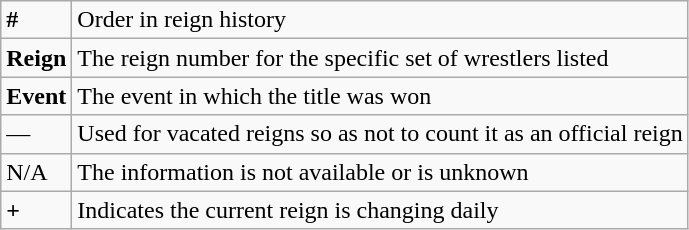<table class="wikitable">
<tr>
<td><strong>#</strong></td>
<td>Order in reign history</td>
</tr>
<tr>
<td><strong>Reign</strong></td>
<td>The reign number for the specific set of wrestlers listed</td>
</tr>
<tr>
<td><strong>Event</strong></td>
<td>The event in which the title was won</td>
</tr>
<tr>
<td>—</td>
<td>Used for vacated reigns so as not to count it as an official reign</td>
</tr>
<tr>
<td>N/A</td>
<td>The information is not available or is unknown</td>
</tr>
<tr>
<td><strong>+</strong></td>
<td>Indicates the current reign is changing daily</td>
</tr>
</table>
